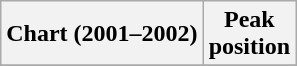<table class="wikitable plainrowheaders" style="text-align:center">
<tr>
<th scope="col">Chart (2001–2002)</th>
<th scope="col">Peak<br>position</th>
</tr>
<tr>
</tr>
</table>
